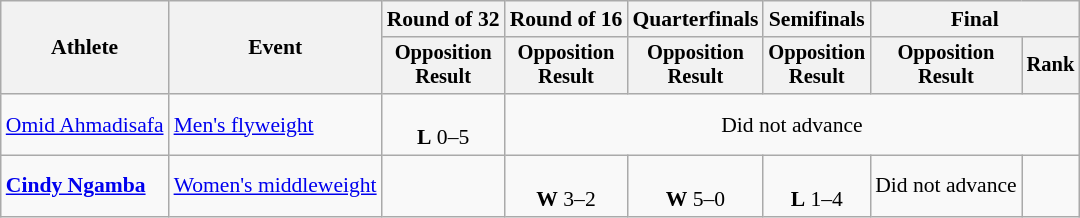<table class="wikitable" style="font-size:90%">
<tr>
<th rowspan="2">Athlete</th>
<th rowspan="2">Event</th>
<th>Round of 32</th>
<th>Round of 16</th>
<th>Quarterfinals</th>
<th>Semifinals</th>
<th colspan=2>Final</th>
</tr>
<tr style="font-size:95%">
<th>Opposition<br>Result</th>
<th>Opposition<br>Result</th>
<th>Opposition<br>Result</th>
<th>Opposition<br>Result</th>
<th>Opposition<br>Result</th>
<th>Rank</th>
</tr>
<tr align=center>
<td align=left><a href='#'>Omid Ahmadisafa</a></td>
<td align=left><a href='#'>Men's flyweight</a></td>
<td><br><strong>L</strong> 0–5</td>
<td colspan=5>Did not advance</td>
</tr>
<tr align=center>
<td align=left><strong><a href='#'>Cindy Ngamba</a></strong></td>
<td align=left><a href='#'>Women's middleweight</a></td>
<td></td>
<td><br><strong>W</strong> 3–2</td>
<td><br><strong>W</strong> 5–0</td>
<td><br><strong>L</strong> 1–4</td>
<td>Did not advance</td>
<td></td>
</tr>
</table>
